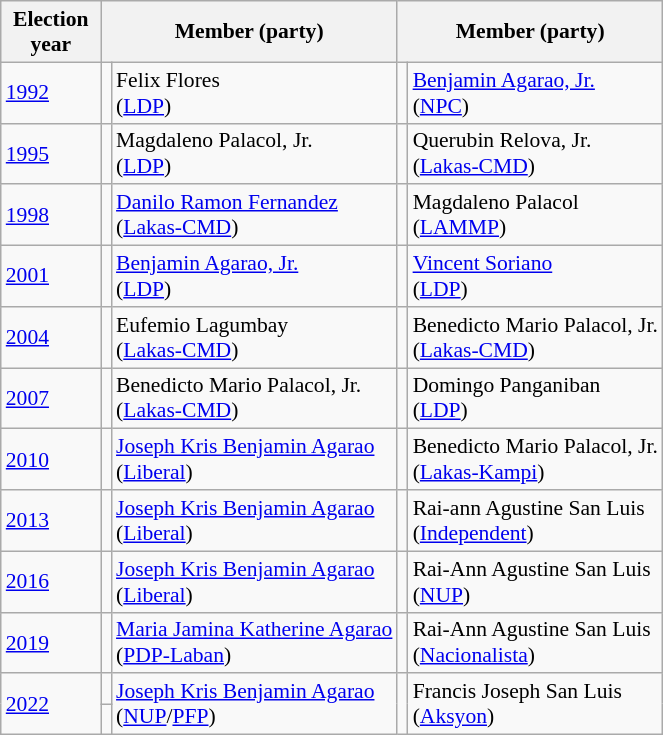<table class=wikitable style="font-size:90%">
<tr>
<th width=60px>Election<br>year</th>
<th colspan=2 width=140px>Member (party)</th>
<th colspan=2 width=140px>Member (party)</th>
</tr>
<tr>
<td><a href='#'>1992</a></td>
<td bgcolor=></td>
<td>Felix Flores<br>(<a href='#'>LDP</a>)</td>
<td bgcolor=></td>
<td><a href='#'>Benjamin Agarao, Jr.</a><br>(<a href='#'>NPC</a>)</td>
</tr>
<tr>
<td><a href='#'>1995</a></td>
<td bgcolor=></td>
<td>Magdaleno Palacol, Jr.<br>(<a href='#'>LDP</a>)</td>
<td bgcolor=></td>
<td>Querubin Relova, Jr.<br>(<a href='#'>Lakas-CMD</a>)</td>
</tr>
<tr>
<td><a href='#'>1998</a></td>
<td bgcolor=></td>
<td><a href='#'>Danilo Ramon Fernandez</a><br>(<a href='#'>Lakas-CMD</a>)</td>
<td bgcolor=></td>
<td>Magdaleno Palacol<br>(<a href='#'>LAMMP</a>)</td>
</tr>
<tr>
<td><a href='#'>2001</a></td>
<td bgcolor=></td>
<td><a href='#'>Benjamin Agarao, Jr.</a><br>(<a href='#'>LDP</a>)</td>
<td bgcolor=></td>
<td><a href='#'>Vincent Soriano</a><br>(<a href='#'>LDP</a>)</td>
</tr>
<tr>
<td><a href='#'>2004</a></td>
<td bgcolor=></td>
<td>Eufemio Lagumbay<br>(<a href='#'>Lakas-CMD</a>)</td>
<td bgcolor=></td>
<td>Benedicto Mario Palacol, Jr.<br>(<a href='#'>Lakas-CMD</a>)</td>
</tr>
<tr>
<td><a href='#'>2007</a></td>
<td bgcolor=></td>
<td>Benedicto Mario Palacol, Jr.<br>(<a href='#'>Lakas-CMD</a>)</td>
<td bgcolor=></td>
<td>Domingo Panganiban<br>(<a href='#'>LDP</a>)</td>
</tr>
<tr>
<td><a href='#'>2010</a></td>
<td bgcolor=></td>
<td><a href='#'>Joseph Kris Benjamin Agarao</a><br>(<a href='#'>Liberal</a>)</td>
<td bgcolor=></td>
<td>Benedicto Mario Palacol, Jr.<br>(<a href='#'>Lakas-Kampi</a>)</td>
</tr>
<tr>
<td><a href='#'>2013</a></td>
<td bgcolor=></td>
<td><a href='#'>Joseph Kris Benjamin Agarao</a><br>(<a href='#'>Liberal</a>)</td>
<td bgcolor=></td>
<td>Rai-ann Agustine San Luis<br>(<a href='#'>Independent</a>)</td>
</tr>
<tr>
<td><a href='#'>2016</a></td>
<td bgcolor=></td>
<td><a href='#'>Joseph Kris Benjamin Agarao</a><br>(<a href='#'>Liberal</a>)</td>
<td bgcolor=></td>
<td>Rai-Ann Agustine San Luis<br>(<a href='#'>NUP</a>)</td>
</tr>
<tr>
<td><a href='#'>2019</a></td>
<td bgcolor=></td>
<td><a href='#'>Maria Jamina Katherine Agarao</a><br>(<a href='#'>PDP-Laban</a>)</td>
<td bgcolor=></td>
<td>Rai-Ann Agustine San Luis<br>(<a href='#'>Nacionalista</a>)</td>
</tr>
<tr>
<td rowspan="2"><a href='#'>2022</a></td>
<td bgcolor=></td>
<td rowspan="2"><a href='#'>Joseph Kris Benjamin Agarao</a><br>(<a href='#'>NUP</a>/<a href='#'>PFP</a>)</td>
<td rowspan="2" bgcolor=></td>
<td rowspan="2">Francis Joseph San Luis<br>(<a href='#'>Aksyon</a>)</td>
</tr>
<tr>
<td bgcolor=></td>
</tr>
</table>
